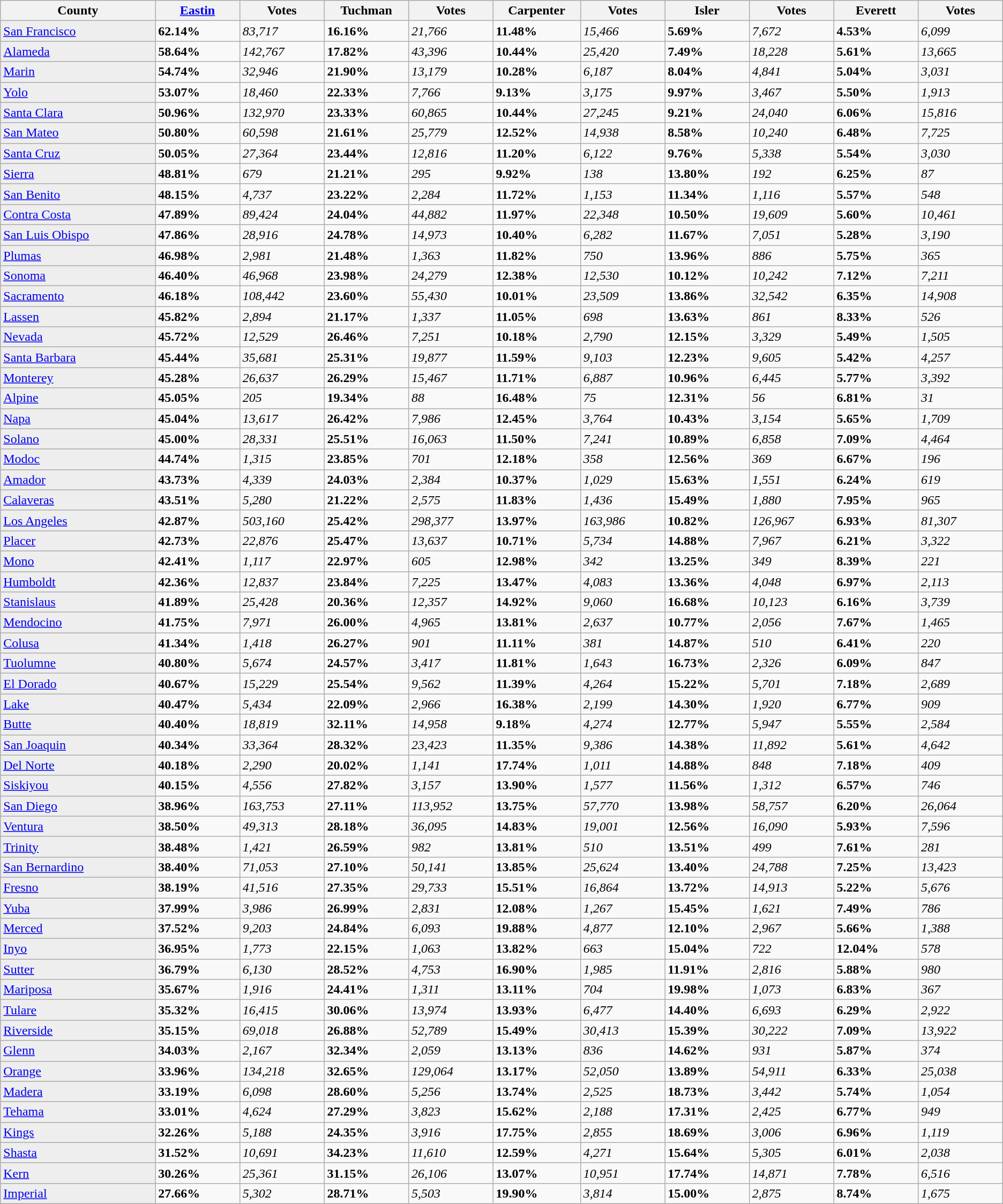<table class="wikitable sortable">
<tr>
<th width="11%">County</th>
<th width="6%"><a href='#'>Eastin</a></th>
<th width="6%">Votes</th>
<th width="6%">Tuchman</th>
<th width="6%">Votes</th>
<th width="6%">Carpenter</th>
<th width="6%">Votes</th>
<th width="6%">Isler</th>
<th width="6%">Votes</th>
<th width="6%">Everett</th>
<th width="6%">Votes</th>
</tr>
<tr>
<td style="background:#eee"><a href='#'>San Francisco</a></td>
<td><strong>62.14%</strong></td>
<td><em>83,717</em></td>
<td><strong>16.16%</strong></td>
<td><em>21,766</em></td>
<td><strong>11.48%</strong></td>
<td><em>15,466</em></td>
<td><strong>5.69%</strong></td>
<td><em>7,672</em></td>
<td><strong>4.53%</strong></td>
<td><em>6,099</em></td>
</tr>
<tr>
<td style="background:#eee"><a href='#'>Alameda</a></td>
<td><strong>58.64%</strong></td>
<td><em>142,767</em></td>
<td><strong>17.82%</strong></td>
<td><em>43,396</em></td>
<td><strong>10.44%</strong></td>
<td><em>25,420</em></td>
<td><strong>7.49%</strong></td>
<td><em>18,228</em></td>
<td><strong>5.61%</strong></td>
<td><em>13,665</em></td>
</tr>
<tr>
<td style="background:#eee"><a href='#'>Marin</a></td>
<td><strong>54.74%</strong></td>
<td><em>32,946</em></td>
<td><strong>21.90%</strong></td>
<td><em>13,179</em></td>
<td><strong>10.28%</strong></td>
<td><em>6,187</em></td>
<td><strong>8.04%</strong></td>
<td><em>4,841</em></td>
<td><strong>5.04%</strong></td>
<td><em>3,031</em></td>
</tr>
<tr>
<td style="background:#eee"><a href='#'>Yolo</a></td>
<td><strong>53.07%</strong></td>
<td><em>18,460</em></td>
<td><strong>22.33%</strong></td>
<td><em>7,766</em></td>
<td><strong>9.13%</strong></td>
<td><em>3,175</em></td>
<td><strong>9.97%</strong></td>
<td><em>3,467</em></td>
<td><strong>5.50%</strong></td>
<td><em>1,913</em></td>
</tr>
<tr>
<td style="background:#eee"><a href='#'>Santa Clara</a></td>
<td><strong>50.96%</strong></td>
<td><em>132,970</em></td>
<td><strong>23.33%</strong></td>
<td><em>60,865</em></td>
<td><strong>10.44%</strong></td>
<td><em>27,245</em></td>
<td><strong>9.21%</strong></td>
<td><em>24,040</em></td>
<td><strong>6.06%</strong></td>
<td><em>15,816</em></td>
</tr>
<tr>
<td style="background:#eee"><a href='#'>San Mateo</a></td>
<td><strong>50.80%</strong></td>
<td><em>60,598</em></td>
<td><strong>21.61%</strong></td>
<td><em>25,779</em></td>
<td><strong>12.52%</strong></td>
<td><em>14,938</em></td>
<td><strong>8.58%</strong></td>
<td><em>10,240</em></td>
<td><strong>6.48%</strong></td>
<td><em>7,725</em></td>
</tr>
<tr>
<td style="background:#eee"><a href='#'>Santa Cruz</a></td>
<td><strong>50.05%</strong></td>
<td><em>27,364</em></td>
<td><strong>23.44%</strong></td>
<td><em>12,816</em></td>
<td><strong>11.20%</strong></td>
<td><em>6,122</em></td>
<td><strong>9.76%</strong></td>
<td><em>5,338</em></td>
<td><strong>5.54%</strong></td>
<td><em>3,030</em></td>
</tr>
<tr>
<td style="background:#eee"><a href='#'>Sierra</a></td>
<td><strong>48.81%</strong></td>
<td><em>679</em></td>
<td><strong>21.21%</strong></td>
<td><em>295</em></td>
<td><strong>9.92%</strong></td>
<td><em>138</em></td>
<td><strong>13.80%</strong></td>
<td><em>192</em></td>
<td><strong>6.25%</strong></td>
<td><em>87</em></td>
</tr>
<tr>
<td style="background:#eee"><a href='#'>San Benito</a></td>
<td><strong>48.15%</strong></td>
<td><em>4,737</em></td>
<td><strong>23.22%</strong></td>
<td><em>2,284</em></td>
<td><strong>11.72%</strong></td>
<td><em>1,153</em></td>
<td><strong>11.34%</strong></td>
<td><em>1,116</em></td>
<td><strong>5.57%</strong></td>
<td><em>548</em></td>
</tr>
<tr>
<td style="background:#eee"><a href='#'>Contra Costa</a></td>
<td><strong>47.89%</strong></td>
<td><em>89,424</em></td>
<td><strong>24.04%</strong></td>
<td><em>44,882</em></td>
<td><strong>11.97%</strong></td>
<td><em>22,348</em></td>
<td><strong>10.50%</strong></td>
<td><em>19,609</em></td>
<td><strong>5.60%</strong></td>
<td><em>10,461</em></td>
</tr>
<tr>
<td style="background:#eee"><a href='#'>San Luis Obispo</a></td>
<td><strong>47.86%</strong></td>
<td><em>28,916</em></td>
<td><strong>24.78%</strong></td>
<td><em>14,973</em></td>
<td><strong>10.40%</strong></td>
<td><em>6,282</em></td>
<td><strong>11.67%</strong></td>
<td><em>7,051</em></td>
<td><strong>5.28%</strong></td>
<td><em>3,190</em></td>
</tr>
<tr>
<td style="background:#eee"><a href='#'>Plumas</a></td>
<td><strong>46.98%</strong></td>
<td><em>2,981</em></td>
<td><strong>21.48%</strong></td>
<td><em>1,363</em></td>
<td><strong>11.82%</strong></td>
<td><em>750</em></td>
<td><strong>13.96%</strong></td>
<td><em>886</em></td>
<td><strong>5.75%</strong></td>
<td><em>365</em></td>
</tr>
<tr>
<td style="background:#eee"><a href='#'>Sonoma</a></td>
<td><strong>46.40%</strong></td>
<td><em>46,968</em></td>
<td><strong>23.98%</strong></td>
<td><em>24,279</em></td>
<td><strong>12.38%</strong></td>
<td><em>12,530</em></td>
<td><strong>10.12%</strong></td>
<td><em>10,242</em></td>
<td><strong>7.12%</strong></td>
<td><em>7,211</em></td>
</tr>
<tr>
<td style="background:#eee"><a href='#'>Sacramento</a></td>
<td><strong>46.18%</strong></td>
<td><em>108,442</em></td>
<td><strong>23.60%</strong></td>
<td><em>55,430</em></td>
<td><strong>10.01%</strong></td>
<td><em>23,509</em></td>
<td><strong>13.86%</strong></td>
<td><em>32,542</em></td>
<td><strong>6.35%</strong></td>
<td><em>14,908</em></td>
</tr>
<tr>
<td style="background:#eee"><a href='#'>Lassen</a></td>
<td><strong>45.82%</strong></td>
<td><em>2,894</em></td>
<td><strong>21.17%</strong></td>
<td><em>1,337</em></td>
<td><strong>11.05%</strong></td>
<td><em>698</em></td>
<td><strong>13.63%</strong></td>
<td><em>861</em></td>
<td><strong>8.33%</strong></td>
<td><em>526</em></td>
</tr>
<tr>
<td style="background:#eee"><a href='#'>Nevada</a></td>
<td><strong>45.72%</strong></td>
<td><em>12,529</em></td>
<td><strong>26.46%</strong></td>
<td><em>7,251</em></td>
<td><strong>10.18%</strong></td>
<td><em>2,790</em></td>
<td><strong>12.15%</strong></td>
<td><em>3,329</em></td>
<td><strong>5.49%</strong></td>
<td><em>1,505</em></td>
</tr>
<tr>
<td style="background:#eee"><a href='#'>Santa Barbara</a></td>
<td><strong>45.44%</strong></td>
<td><em>35,681</em></td>
<td><strong>25.31%</strong></td>
<td><em>19,877</em></td>
<td><strong>11.59%</strong></td>
<td><em>9,103</em></td>
<td><strong>12.23%</strong></td>
<td><em>9,605</em></td>
<td><strong>5.42%</strong></td>
<td><em>4,257</em></td>
</tr>
<tr>
<td style="background:#eee"><a href='#'>Monterey</a></td>
<td><strong>45.28%</strong></td>
<td><em>26,637</em></td>
<td><strong>26.29%</strong></td>
<td><em>15,467</em></td>
<td><strong>11.71%</strong></td>
<td><em>6,887</em></td>
<td><strong>10.96%</strong></td>
<td><em>6,445</em></td>
<td><strong>5.77%</strong></td>
<td><em>3,392</em></td>
</tr>
<tr>
<td style="background:#eee"><a href='#'>Alpine</a></td>
<td><strong>45.05%</strong></td>
<td><em>205</em></td>
<td><strong>19.34%</strong></td>
<td><em>88</em></td>
<td><strong>16.48%</strong></td>
<td><em>75</em></td>
<td><strong>12.31%</strong></td>
<td><em>56</em></td>
<td><strong>6.81%</strong></td>
<td><em>31</em></td>
</tr>
<tr>
<td style="background:#eee"><a href='#'>Napa</a></td>
<td><strong>45.04%</strong></td>
<td><em>13,617</em></td>
<td><strong>26.42%</strong></td>
<td><em>7,986</em></td>
<td><strong>12.45%</strong></td>
<td><em>3,764</em></td>
<td><strong>10.43%</strong></td>
<td><em>3,154</em></td>
<td><strong>5.65%</strong></td>
<td><em>1,709</em></td>
</tr>
<tr>
<td style="background:#eee"><a href='#'>Solano</a></td>
<td><strong>45.00%</strong></td>
<td><em>28,331</em></td>
<td><strong>25.51%</strong></td>
<td><em>16,063</em></td>
<td><strong>11.50%</strong></td>
<td><em>7,241</em></td>
<td><strong>10.89%</strong></td>
<td><em>6,858</em></td>
<td><strong>7.09%</strong></td>
<td><em>4,464</em></td>
</tr>
<tr>
<td style="background:#eee"><a href='#'>Modoc</a></td>
<td><strong>44.74%</strong></td>
<td><em>1,315</em></td>
<td><strong>23.85%</strong></td>
<td><em>701</em></td>
<td><strong>12.18%</strong></td>
<td><em>358</em></td>
<td><strong>12.56%</strong></td>
<td><em>369</em></td>
<td><strong>6.67%</strong></td>
<td><em>196</em></td>
</tr>
<tr>
<td style="background:#eee"><a href='#'>Amador</a></td>
<td><strong>43.73%</strong></td>
<td><em>4,339</em></td>
<td><strong>24.03%</strong></td>
<td><em>2,384</em></td>
<td><strong>10.37%</strong></td>
<td><em>1,029</em></td>
<td><strong>15.63%</strong></td>
<td><em>1,551</em></td>
<td><strong>6.24%</strong></td>
<td><em>619</em></td>
</tr>
<tr>
<td style="background:#eee"><a href='#'>Calaveras</a></td>
<td><strong>43.51%</strong></td>
<td><em>5,280</em></td>
<td><strong>21.22%</strong></td>
<td><em>2,575</em></td>
<td><strong>11.83%</strong></td>
<td><em>1,436</em></td>
<td><strong>15.49%</strong></td>
<td><em>1,880</em></td>
<td><strong>7.95%</strong></td>
<td><em>965</em></td>
</tr>
<tr>
<td style="background:#eee"><a href='#'>Los Angeles</a></td>
<td><strong>42.87%</strong></td>
<td><em>503,160</em></td>
<td><strong>25.42%</strong></td>
<td><em>298,377</em></td>
<td><strong>13.97%</strong></td>
<td><em>163,986</em></td>
<td><strong>10.82%</strong></td>
<td><em>126,967</em></td>
<td><strong>6.93%</strong></td>
<td><em>81,307</em></td>
</tr>
<tr>
<td style="background:#eee"><a href='#'>Placer</a></td>
<td><strong>42.73%</strong></td>
<td><em>22,876</em></td>
<td><strong>25.47%</strong></td>
<td><em>13,637</em></td>
<td><strong>10.71%</strong></td>
<td><em>5,734</em></td>
<td><strong>14.88%</strong></td>
<td><em>7,967</em></td>
<td><strong>6.21%</strong></td>
<td><em>3,322</em></td>
</tr>
<tr>
<td style="background:#eee"><a href='#'>Mono</a></td>
<td><strong>42.41%</strong></td>
<td><em>1,117</em></td>
<td><strong>22.97%</strong></td>
<td><em>605</em></td>
<td><strong>12.98%</strong></td>
<td><em>342</em></td>
<td><strong>13.25%</strong></td>
<td><em>349</em></td>
<td><strong>8.39%</strong></td>
<td><em>221</em></td>
</tr>
<tr>
<td style="background:#eee"><a href='#'>Humboldt</a></td>
<td><strong>42.36%</strong></td>
<td><em>12,837</em></td>
<td><strong>23.84%</strong></td>
<td><em>7,225</em></td>
<td><strong>13.47%</strong></td>
<td><em>4,083</em></td>
<td><strong>13.36%</strong></td>
<td><em>4,048</em></td>
<td><strong>6.97%</strong></td>
<td><em>2,113</em></td>
</tr>
<tr>
<td style="background:#eee"><a href='#'>Stanislaus</a></td>
<td><strong>41.89%</strong></td>
<td><em>25,428</em></td>
<td><strong>20.36%</strong></td>
<td><em>12,357</em></td>
<td><strong>14.92%</strong></td>
<td><em>9,060</em></td>
<td><strong>16.68%</strong></td>
<td><em>10,123</em></td>
<td><strong>6.16%</strong></td>
<td><em>3,739</em></td>
</tr>
<tr>
<td style="background:#eee"><a href='#'>Mendocino</a></td>
<td><strong>41.75%</strong></td>
<td><em>7,971</em></td>
<td><strong>26.00%</strong></td>
<td><em>4,965</em></td>
<td><strong>13.81%</strong></td>
<td><em>2,637</em></td>
<td><strong>10.77%</strong></td>
<td><em>2,056</em></td>
<td><strong>7.67%</strong></td>
<td><em>1,465</em></td>
</tr>
<tr>
<td style="background:#eee"><a href='#'>Colusa</a></td>
<td><strong>41.34%</strong></td>
<td><em>1,418</em></td>
<td><strong>26.27%</strong></td>
<td><em>901</em></td>
<td><strong>11.11%</strong></td>
<td><em>381</em></td>
<td><strong>14.87%</strong></td>
<td><em>510</em></td>
<td><strong>6.41%</strong></td>
<td><em>220</em></td>
</tr>
<tr>
<td style="background:#eee"><a href='#'>Tuolumne</a></td>
<td><strong>40.80%</strong></td>
<td><em>5,674</em></td>
<td><strong>24.57%</strong></td>
<td><em>3,417</em></td>
<td><strong>11.81%</strong></td>
<td><em>1,643</em></td>
<td><strong>16.73%</strong></td>
<td><em>2,326</em></td>
<td><strong>6.09%</strong></td>
<td><em>847</em></td>
</tr>
<tr>
<td style="background:#eee"><a href='#'>El Dorado</a></td>
<td><strong>40.67%</strong></td>
<td><em>15,229</em></td>
<td><strong>25.54%</strong></td>
<td><em>9,562</em></td>
<td><strong>11.39%</strong></td>
<td><em>4,264</em></td>
<td><strong>15.22%</strong></td>
<td><em>5,701</em></td>
<td><strong>7.18%</strong></td>
<td><em>2,689</em></td>
</tr>
<tr>
<td style="background:#eee"><a href='#'>Lake</a></td>
<td><strong>40.47%</strong></td>
<td><em>5,434</em></td>
<td><strong>22.09%</strong></td>
<td><em>2,966</em></td>
<td><strong>16.38%</strong></td>
<td><em>2,199</em></td>
<td><strong>14.30%</strong></td>
<td><em>1,920</em></td>
<td><strong>6.77%</strong></td>
<td><em>909</em></td>
</tr>
<tr>
<td style="background:#eee"><a href='#'>Butte</a></td>
<td><strong>40.40%</strong></td>
<td><em>18,819</em></td>
<td><strong>32.11%</strong></td>
<td><em>14,958</em></td>
<td><strong>9.18%</strong></td>
<td><em>4,274</em></td>
<td><strong>12.77%</strong></td>
<td><em>5,947</em></td>
<td><strong>5.55%</strong></td>
<td><em>2,584</em></td>
</tr>
<tr>
<td style="background:#eee"><a href='#'>San Joaquin</a></td>
<td><strong>40.34%</strong></td>
<td><em>33,364</em></td>
<td><strong>28.32%</strong></td>
<td><em>23,423</em></td>
<td><strong>11.35%</strong></td>
<td><em>9,386</em></td>
<td><strong>14.38%</strong></td>
<td><em>11,892</em></td>
<td><strong>5.61%</strong></td>
<td><em>4,642</em></td>
</tr>
<tr>
<td style="background:#eee"><a href='#'>Del Norte</a></td>
<td><strong>40.18%</strong></td>
<td><em>2,290</em></td>
<td><strong>20.02%</strong></td>
<td><em>1,141</em></td>
<td><strong>17.74%</strong></td>
<td><em>1,011</em></td>
<td><strong>14.88%</strong></td>
<td><em>848</em></td>
<td><strong>7.18%</strong></td>
<td><em>409</em></td>
</tr>
<tr>
<td style="background:#eee"><a href='#'>Siskiyou</a></td>
<td><strong>40.15%</strong></td>
<td><em>4,556</em></td>
<td><strong>27.82%</strong></td>
<td><em>3,157</em></td>
<td><strong>13.90%</strong></td>
<td><em>1,577</em></td>
<td><strong>11.56%</strong></td>
<td><em>1,312</em></td>
<td><strong>6.57%</strong></td>
<td><em>746</em></td>
</tr>
<tr>
<td style="background:#eee"><a href='#'>San Diego</a></td>
<td><strong>38.96%</strong></td>
<td><em>163,753</em></td>
<td><strong>27.11%</strong></td>
<td><em>113,952</em></td>
<td><strong>13.75%</strong></td>
<td><em>57,770</em></td>
<td><strong>13.98%</strong></td>
<td><em>58,757</em></td>
<td><strong>6.20%</strong></td>
<td><em>26,064</em></td>
</tr>
<tr>
<td style="background:#eee"><a href='#'>Ventura</a></td>
<td><strong>38.50%</strong></td>
<td><em>49,313</em></td>
<td><strong>28.18%</strong></td>
<td><em>36,095</em></td>
<td><strong>14.83%</strong></td>
<td><em>19,001</em></td>
<td><strong>12.56%</strong></td>
<td><em>16,090</em></td>
<td><strong>5.93%</strong></td>
<td><em>7,596</em></td>
</tr>
<tr>
<td style="background:#eee"><a href='#'>Trinity</a></td>
<td><strong>38.48%</strong></td>
<td><em>1,421</em></td>
<td><strong>26.59%</strong></td>
<td><em>982</em></td>
<td><strong>13.81%</strong></td>
<td><em>510</em></td>
<td><strong>13.51%</strong></td>
<td><em>499</em></td>
<td><strong>7.61%</strong></td>
<td><em>281</em></td>
</tr>
<tr>
<td style="background:#eee"><a href='#'>San Bernardino</a></td>
<td><strong>38.40%</strong></td>
<td><em>71,053</em></td>
<td><strong>27.10%</strong></td>
<td><em>50,141</em></td>
<td><strong>13.85%</strong></td>
<td><em>25,624</em></td>
<td><strong>13.40%</strong></td>
<td><em>24,788</em></td>
<td><strong>7.25%</strong></td>
<td><em>13,423</em></td>
</tr>
<tr>
<td style="background:#eee"><a href='#'>Fresno</a></td>
<td><strong>38.19%</strong></td>
<td><em>41,516</em></td>
<td><strong>27.35%</strong></td>
<td><em>29,733</em></td>
<td><strong>15.51%</strong></td>
<td><em>16,864</em></td>
<td><strong>13.72%</strong></td>
<td><em>14,913</em></td>
<td><strong>5.22%</strong></td>
<td><em>5,676</em></td>
</tr>
<tr>
<td style="background:#eee"><a href='#'>Yuba</a></td>
<td><strong>37.99%</strong></td>
<td><em>3,986</em></td>
<td><strong>26.99%</strong></td>
<td><em>2,831</em></td>
<td><strong>12.08%</strong></td>
<td><em>1,267</em></td>
<td><strong>15.45%</strong></td>
<td><em>1,621</em></td>
<td><strong>7.49%</strong></td>
<td><em>786</em></td>
</tr>
<tr>
<td style="background:#eee"><a href='#'>Merced</a></td>
<td><strong>37.52%</strong></td>
<td><em>9,203</em></td>
<td><strong>24.84%</strong></td>
<td><em>6,093</em></td>
<td><strong>19.88%</strong></td>
<td><em>4,877</em></td>
<td><strong>12.10%</strong></td>
<td><em>2,967</em></td>
<td><strong>5.66%</strong></td>
<td><em>1,388</em></td>
</tr>
<tr>
<td style="background:#eee"><a href='#'>Inyo</a></td>
<td><strong>36.95%</strong></td>
<td><em>1,773</em></td>
<td><strong>22.15%</strong></td>
<td><em>1,063</em></td>
<td><strong>13.82%</strong></td>
<td><em>663</em></td>
<td><strong>15.04%</strong></td>
<td><em>722</em></td>
<td><strong>12.04%</strong></td>
<td><em>578</em></td>
</tr>
<tr>
<td style="background:#eee"><a href='#'>Sutter</a></td>
<td><strong>36.79%</strong></td>
<td><em>6,130</em></td>
<td><strong>28.52%</strong></td>
<td><em>4,753</em></td>
<td><strong>16.90%</strong></td>
<td><em>1,985</em></td>
<td><strong>11.91%</strong></td>
<td><em>2,816</em></td>
<td><strong>5.88%</strong></td>
<td><em>980</em></td>
</tr>
<tr>
<td style="background:#eee"><a href='#'>Mariposa</a></td>
<td><strong>35.67%</strong></td>
<td><em>1,916</em></td>
<td><strong>24.41%</strong></td>
<td><em>1,311</em></td>
<td><strong>13.11%</strong></td>
<td><em>704</em></td>
<td><strong>19.98%</strong></td>
<td><em>1,073</em></td>
<td><strong>6.83%</strong></td>
<td><em>367</em></td>
</tr>
<tr>
<td style="background:#eee"><a href='#'>Tulare</a></td>
<td><strong>35.32%</strong></td>
<td><em>16,415</em></td>
<td><strong>30.06%</strong></td>
<td><em>13,974</em></td>
<td><strong>13.93%</strong></td>
<td><em>6,477</em></td>
<td><strong>14.40%</strong></td>
<td><em>6,693</em></td>
<td><strong>6.29%</strong></td>
<td><em>2,922</em></td>
</tr>
<tr>
<td style="background:#eee"><a href='#'>Riverside</a></td>
<td><strong>35.15%</strong></td>
<td><em>69,018</em></td>
<td><strong>26.88%</strong></td>
<td><em>52,789</em></td>
<td><strong>15.49%</strong></td>
<td><em>30,413</em></td>
<td><strong>15.39%</strong></td>
<td><em>30,222</em></td>
<td><strong>7.09%</strong></td>
<td><em>13,922</em></td>
</tr>
<tr>
<td style="background:#eee"><a href='#'>Glenn</a></td>
<td><strong>34.03%</strong></td>
<td><em>2,167</em></td>
<td><strong>32.34%</strong></td>
<td><em>2,059</em></td>
<td><strong>13.13%</strong></td>
<td><em>836</em></td>
<td><strong>14.62%</strong></td>
<td><em>931</em></td>
<td><strong>5.87%</strong></td>
<td><em>374</em></td>
</tr>
<tr>
<td style="background:#eee"><a href='#'>Orange</a></td>
<td><strong>33.96%</strong></td>
<td><em>134,218</em></td>
<td><strong>32.65%</strong></td>
<td><em>129,064</em></td>
<td><strong>13.17%</strong></td>
<td><em>52,050</em></td>
<td><strong>13.89%</strong></td>
<td><em>54,911</em></td>
<td><strong>6.33%</strong></td>
<td><em>25,038</em></td>
</tr>
<tr>
<td style="background:#eee"><a href='#'>Madera</a></td>
<td><strong>33.19%</strong></td>
<td><em>6,098</em></td>
<td><strong>28.60%</strong></td>
<td><em>5,256</em></td>
<td><strong>13.74%</strong></td>
<td><em>2,525</em></td>
<td><strong>18.73%</strong></td>
<td><em>3,442</em></td>
<td><strong>5.74%</strong></td>
<td><em>1,054</em></td>
</tr>
<tr>
<td style="background:#eee"><a href='#'>Tehama</a></td>
<td><strong>33.01%</strong></td>
<td><em>4,624</em></td>
<td><strong>27.29%</strong></td>
<td><em>3,823</em></td>
<td><strong>15.62%</strong></td>
<td><em>2,188</em></td>
<td><strong>17.31%</strong></td>
<td><em>2,425</em></td>
<td><strong>6.77%</strong></td>
<td><em>949</em></td>
</tr>
<tr>
<td style="background:#eee"><a href='#'>Kings</a></td>
<td><strong>32.26%</strong></td>
<td><em>5,188</em></td>
<td><strong>24.35%</strong></td>
<td><em>3,916</em></td>
<td><strong>17.75%</strong></td>
<td><em>2,855</em></td>
<td><strong>18.69%</strong></td>
<td><em>3,006</em></td>
<td><strong>6.96%</strong></td>
<td><em>1,119</em></td>
</tr>
<tr>
<td style="background:#eee"><a href='#'>Shasta</a></td>
<td><strong>31.52%</strong></td>
<td><em>10,691</em></td>
<td><strong>34.23%</strong></td>
<td><em>11,610</em></td>
<td><strong>12.59%</strong></td>
<td><em>4,271</em></td>
<td><strong>15.64%</strong></td>
<td><em>5,305</em></td>
<td><strong>6.01%</strong></td>
<td><em>2,038</em></td>
</tr>
<tr>
<td style="background:#eee"><a href='#'>Kern</a></td>
<td><strong>30.26%</strong></td>
<td><em>25,361</em></td>
<td><strong>31.15%</strong></td>
<td><em>26,106</em></td>
<td><strong>13.07%</strong></td>
<td><em>10,951</em></td>
<td><strong>17.74%</strong></td>
<td><em>14,871</em></td>
<td><strong>7.78%</strong></td>
<td><em>6,516</em></td>
</tr>
<tr>
<td style="background:#eee"><a href='#'>Imperial</a></td>
<td><strong>27.66%</strong></td>
<td><em>5,302</em></td>
<td><strong>28.71%</strong></td>
<td><em>5,503</em></td>
<td><strong>19.90%</strong></td>
<td><em>3,814</em></td>
<td><strong>15.00%</strong></td>
<td><em>2,875</em></td>
<td><strong>8.74%</strong></td>
<td><em>1,675</em></td>
</tr>
</table>
